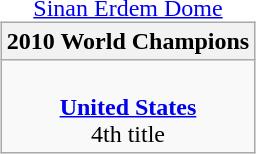<table style="width:100%;">
<tr>
<td style="vertical-align:top; width:33%;"><br>













</td>
<td style="width:33%; vertical-align:top; text-align:center;"><br><br>
<a href='#'>Sinan Erdem Dome</a>
<table class=wikitable style="text-align:center; margin:auto">
<tr>
<th>2010 World Champions</th>
</tr>
<tr>
<td><br> <strong><a href='#'>United States</a></strong><br>4th title</td>
</tr>
</table>
</td>
<td style="vertical-align:top; width:33%; text-align:center;"><br>













</td>
</tr>
</table>
